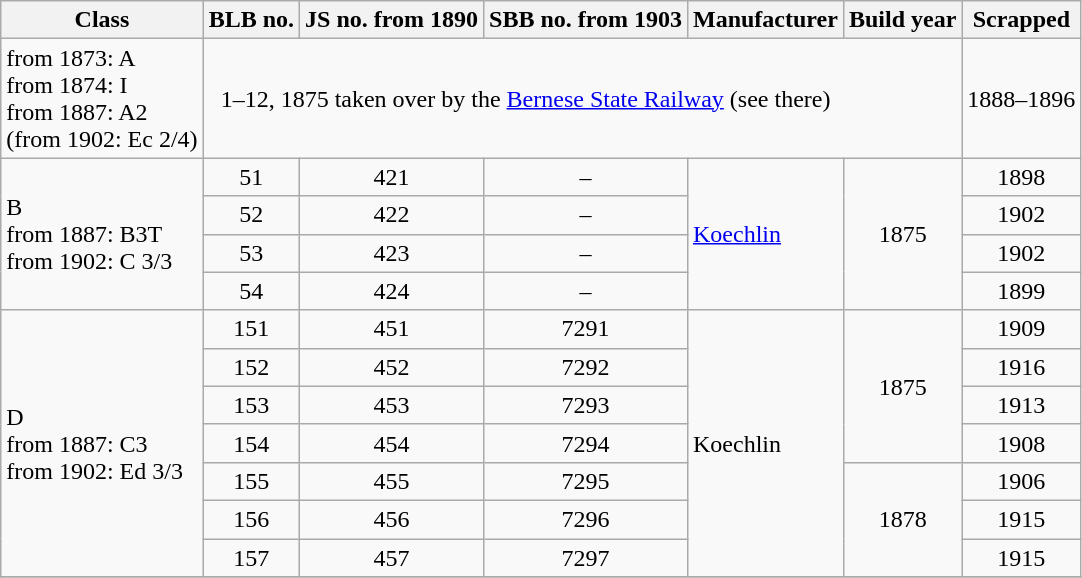<table class="wikitable" style="text-align:center">
<tr>
<th>Class</th>
<th>BLB no.</th>
<th>JS no. from 1890</th>
<th>SBB no. from 1903</th>
<th>Manufacturer</th>
<th>Build year</th>
<th>Scrapped</th>
</tr>
<tr>
<td style="text-align:left">from 1873: A<br>from 1874: I<br>from 1887: A2<br>(from 1902: Ec 2/4)</td>
<td colspan="5" style="text-align:left">  1–12, 1875 taken over by the <a href='#'>Bernese State Railway</a> (see there)</td>
<td>1888–1896</td>
</tr>
<tr>
<td rowspan="4" style="text-align:left">B<br>from 1887: B3T<br>from 1902: C 3/3</td>
<td>51</td>
<td>421</td>
<td>–</td>
<td rowspan="4" style="text-align:left"><a href='#'>Koechlin</a></td>
<td rowspan="4">1875</td>
<td>1898</td>
</tr>
<tr>
<td>52</td>
<td>422</td>
<td>–</td>
<td>1902</td>
</tr>
<tr>
<td>53</td>
<td>423</td>
<td>–</td>
<td>1902</td>
</tr>
<tr>
<td>54</td>
<td>424</td>
<td>–</td>
<td>1899</td>
</tr>
<tr>
<td rowspan="7" style="text-align:left">D<br>from 1887: C3<br>from 1902: Ed 3/3</td>
<td>151</td>
<td>451</td>
<td>7291</td>
<td rowspan="7" style="text-align:left">Koechlin</td>
<td rowspan="4">1875</td>
<td>1909</td>
</tr>
<tr>
<td>152</td>
<td>452</td>
<td>7292</td>
<td>1916</td>
</tr>
<tr>
<td>153</td>
<td>453</td>
<td>7293</td>
<td>1913</td>
</tr>
<tr>
<td>154</td>
<td>454</td>
<td>7294</td>
<td>1908</td>
</tr>
<tr>
<td>155</td>
<td>455</td>
<td>7295</td>
<td rowspan="3">1878</td>
<td>1906</td>
</tr>
<tr>
<td>156</td>
<td>456</td>
<td>7296</td>
<td>1915</td>
</tr>
<tr>
<td>157</td>
<td>457</td>
<td>7297</td>
<td>1915</td>
</tr>
<tr>
</tr>
</table>
